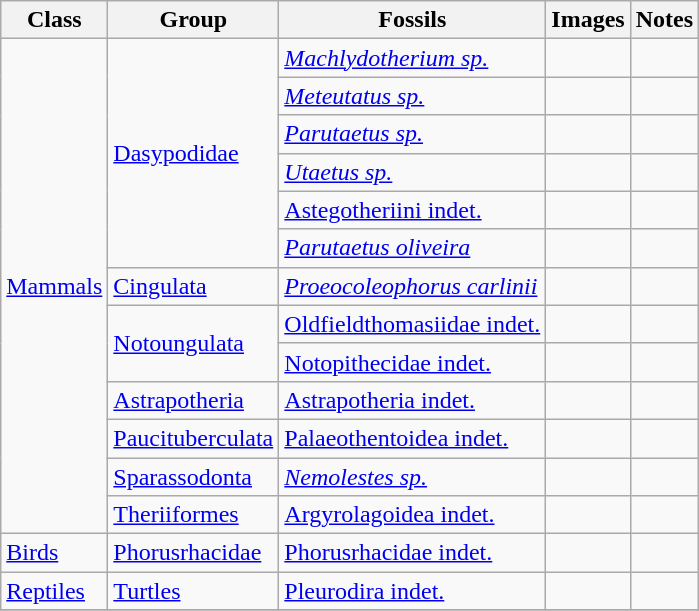<table class="wikitable sortable">
<tr>
<th>Class</th>
<th>Group</th>
<th>Fossils</th>
<th>Images</th>
<th class=unsortable>Notes</th>
</tr>
<tr>
<td rowspan=13><a href='#'>Mammals</a></td>
<td rowspan=6><a href='#'>Dasypodidae</a></td>
<td><em><a href='#'>Machlydotherium sp.</a></em></td>
<td></td>
<td align=center></td>
</tr>
<tr>
<td><em><a href='#'>Meteutatus sp.</a></em></td>
<td></td>
<td align=center></td>
</tr>
<tr>
<td><em><a href='#'>Parutaetus sp.</a></em></td>
<td></td>
<td align=center></td>
</tr>
<tr>
<td><em><a href='#'>Utaetus sp.</a></em></td>
<td></td>
<td align=center></td>
</tr>
<tr>
<td><a href='#'>Astegotheriini indet.</a></td>
<td></td>
<td align=center></td>
</tr>
<tr>
<td><em><a href='#'>Parutaetus oliveira</a></em></td>
<td></td>
<td align=center></td>
</tr>
<tr>
<td><a href='#'>Cingulata</a></td>
<td><em><a href='#'>Proeocoleophorus carlinii</a></em></td>
<td></td>
<td align=center></td>
</tr>
<tr>
<td rowspan=2><a href='#'>Notoungulata</a></td>
<td><a href='#'>Oldfieldthomasiidae indet.</a></td>
<td></td>
<td align=center></td>
</tr>
<tr>
<td><a href='#'>Notopithecidae indet.</a></td>
<td></td>
<td align=center></td>
</tr>
<tr>
<td><a href='#'>Astrapotheria</a></td>
<td><a href='#'>Astrapotheria indet.</a></td>
<td></td>
<td align=center></td>
</tr>
<tr>
<td><a href='#'>Paucituberculata</a></td>
<td><a href='#'>Palaeothentoidea indet.</a></td>
<td></td>
<td align=center></td>
</tr>
<tr>
<td><a href='#'>Sparassodonta</a></td>
<td><em><a href='#'>Nemolestes sp.</a></em></td>
<td></td>
<td align=center></td>
</tr>
<tr>
<td><a href='#'>Theriiformes</a></td>
<td><a href='#'>Argyrolagoidea indet.</a></td>
<td></td>
<td align=center></td>
</tr>
<tr>
<td><a href='#'>Birds</a></td>
<td><a href='#'>Phorusrhacidae</a></td>
<td><a href='#'>Phorusrhacidae indet.</a></td>
<td></td>
<td align=center></td>
</tr>
<tr>
<td><a href='#'>Reptiles</a></td>
<td><a href='#'>Turtles</a></td>
<td><a href='#'>Pleurodira indet.</a></td>
<td></td>
<td align=center></td>
</tr>
<tr>
</tr>
</table>
